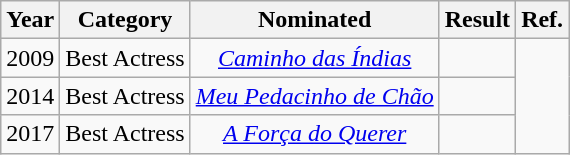<table class="wikitable">
<tr>
<th>Year</th>
<th>Category</th>
<th>Nominated</th>
<th>Result</th>
<th>Ref.</th>
</tr>
<tr>
<td>2009</td>
<td>Best Actress</td>
<td style="text-align: center;"><em><a href='#'>Caminho das Índias</a></em></td>
<td></td>
</tr>
<tr>
<td>2014</td>
<td>Best Actress</td>
<td style="text-align: center;"><em><a href='#'>Meu Pedacinho de Chão</a></em></td>
<td></td>
</tr>
<tr>
<td>2017</td>
<td>Best Actress</td>
<td style="text-align: center;"><em><a href='#'>A Força do Querer</a></em></td>
<td></td>
</tr>
</table>
